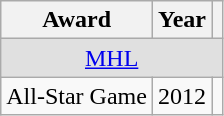<table class="wikitable">
<tr>
<th>Award</th>
<th>Year</th>
<th></th>
</tr>
<tr ALIGN="center" bgcolor="#e0e0e0">
<td colspan="3"><a href='#'>MHL</a></td>
</tr>
<tr>
<td>All-Star Game</td>
<td>2012</td>
<td></td>
</tr>
</table>
